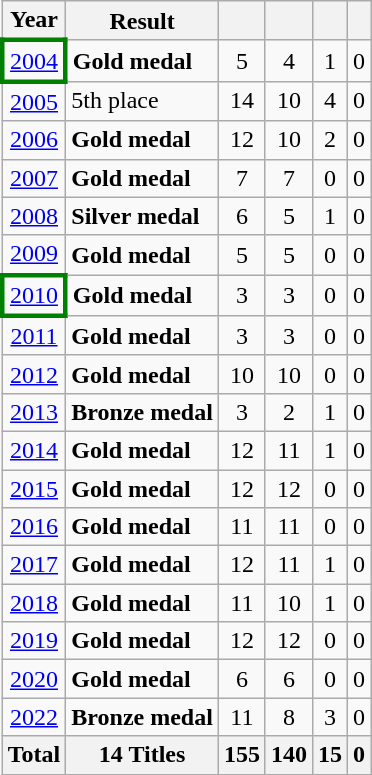<table class="wikitable" style="text-align: center;">
<tr>
<th>Year</th>
<th>Result</th>
<th></th>
<th></th>
<th></th>
<th></th>
</tr>
<tr>
<td style="border: 3px solid green"> <a href='#'>2004</a></td>
<td style="text-align:left;"><strong> Gold medal</strong></td>
<td>5</td>
<td>4</td>
<td>1</td>
<td>0</td>
</tr>
<tr>
<td> <a href='#'>2005</a></td>
<td style="text-align:left;">5th place</td>
<td>14</td>
<td>10</td>
<td>4</td>
<td>0</td>
</tr>
<tr>
<td> <a href='#'>2006</a></td>
<td style="text-align:left;"><strong> Gold medal</strong></td>
<td>12</td>
<td>10</td>
<td>2</td>
<td>0</td>
</tr>
<tr>
<td> <a href='#'>2007</a></td>
<td style="text-align:left;"><strong> Gold medal</strong></td>
<td>7</td>
<td>7</td>
<td>0</td>
<td>0</td>
</tr>
<tr>
<td> <a href='#'>2008</a></td>
<td style="text-align:left;"><strong> Silver medal</strong></td>
<td>6</td>
<td>5</td>
<td>1</td>
<td>0</td>
</tr>
<tr>
<td> <a href='#'>2009</a></td>
<td style="text-align:left;"><strong> Gold medal</strong></td>
<td>5</td>
<td>5</td>
<td>0</td>
<td>0</td>
</tr>
<tr>
<td style="border: 3px solid green"> <a href='#'>2010</a></td>
<td style="text-align:left;"><strong> Gold medal</strong></td>
<td>3</td>
<td>3</td>
<td>0</td>
<td>0</td>
</tr>
<tr>
<td> <a href='#'>2011</a></td>
<td style="text-align:left;"><strong> Gold medal</strong></td>
<td>3</td>
<td>3</td>
<td>0</td>
<td>0</td>
</tr>
<tr>
<td> <a href='#'>2012</a></td>
<td style="text-align:left;"><strong> Gold medal</strong></td>
<td>10</td>
<td>10</td>
<td>0</td>
<td>0</td>
</tr>
<tr>
<td> <a href='#'>2013</a></td>
<td style="text-align:left;"><strong> Bronze medal</strong></td>
<td>3</td>
<td>2</td>
<td>1</td>
<td>0</td>
</tr>
<tr>
<td> <a href='#'>2014</a></td>
<td style="text-align:left;"><strong> Gold medal</strong></td>
<td>12</td>
<td>11</td>
<td>1</td>
<td>0</td>
</tr>
<tr>
<td> <a href='#'>2015</a></td>
<td style="text-align:left;"><strong> Gold medal</strong></td>
<td>12</td>
<td>12</td>
<td>0</td>
<td>0</td>
</tr>
<tr>
<td> <a href='#'>2016</a></td>
<td style="text-align:left;"><strong> Gold medal</strong></td>
<td>11</td>
<td>11</td>
<td>0</td>
<td>0</td>
</tr>
<tr>
<td> <a href='#'>2017</a></td>
<td style="text-align:left;"><strong> Gold medal</strong></td>
<td>12</td>
<td>11</td>
<td>1</td>
<td>0</td>
</tr>
<tr>
<td> <a href='#'>2018</a></td>
<td style="text-align:left;"><strong> Gold medal</strong></td>
<td>11</td>
<td>10</td>
<td>1</td>
<td>0</td>
</tr>
<tr>
<td> <a href='#'>2019</a></td>
<td style="text-align:left;"><strong> Gold medal</strong></td>
<td>12</td>
<td>12</td>
<td>0</td>
<td>0</td>
</tr>
<tr>
<td> <a href='#'>2020</a></td>
<td style="text-align:left;"><strong> Gold medal</strong></td>
<td>6</td>
<td>6</td>
<td>0</td>
<td>0</td>
</tr>
<tr>
<td> <a href='#'>2022</a></td>
<td style="text-align:left;"><strong> Bronze medal</strong></td>
<td>11</td>
<td>8</td>
<td>3</td>
<td>0</td>
</tr>
<tr>
<th>Total</th>
<th>14 Titles</th>
<th>155</th>
<th>140</th>
<th>15</th>
<th>0</th>
</tr>
</table>
